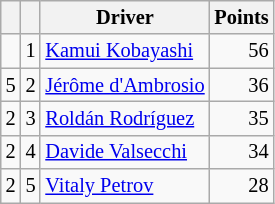<table class="wikitable" style="font-size: 85%;">
<tr>
<th></th>
<th></th>
<th>Driver</th>
<th>Points</th>
</tr>
<tr>
<td align="left"></td>
<td align="center">1</td>
<td> <a href='#'>Kamui Kobayashi</a></td>
<td align="right">56</td>
</tr>
<tr>
<td align="left"> 5</td>
<td align="center">2</td>
<td> <a href='#'>Jérôme d'Ambrosio</a></td>
<td align="right">36</td>
</tr>
<tr>
<td align="left"> 2</td>
<td align="center">3</td>
<td> <a href='#'>Roldán Rodríguez</a></td>
<td align="right">35</td>
</tr>
<tr>
<td align="left"> 2</td>
<td align="center">4</td>
<td> <a href='#'>Davide Valsecchi</a></td>
<td align="right">34</td>
</tr>
<tr>
<td align="left"> 2</td>
<td align="center">5</td>
<td> <a href='#'>Vitaly Petrov</a></td>
<td align="right">28</td>
</tr>
</table>
